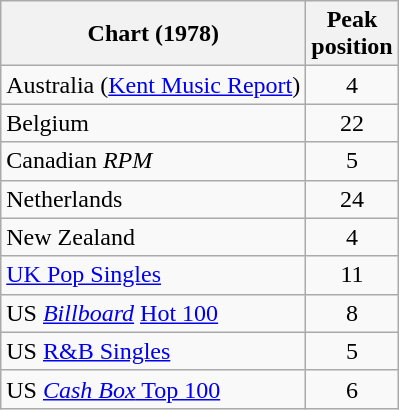<table class="wikitable sortable">
<tr>
<th>Chart (1978)</th>
<th>Peak<br>position</th>
</tr>
<tr>
<td>Australia (<a href='#'>Kent Music Report</a>)</td>
<td style="text-align:center;">4</td>
</tr>
<tr>
<td>Belgium</td>
<td style="text-align:center;">22</td>
</tr>
<tr>
<td>Canadian <em>RPM</em></td>
<td style="text-align:center;">5</td>
</tr>
<tr>
<td>Netherlands</td>
<td style="text-align:center;">24</td>
</tr>
<tr>
<td>New Zealand</td>
<td style="text-align:center;">4</td>
</tr>
<tr>
<td><a href='#'>UK Pop Singles</a></td>
<td style="text-align:center;">11</td>
</tr>
<tr>
<td>US <em><a href='#'>Billboard</a></em> <a href='#'>Hot 100</a></td>
<td style="text-align:center;">8</td>
</tr>
<tr>
<td>US <a href='#'>R&B Singles</a></td>
<td style="text-align:center;">5</td>
</tr>
<tr>
<td>US <a href='#'><em>Cash Box</em> Top 100</a></td>
<td style="text-align:center;">6</td>
</tr>
</table>
